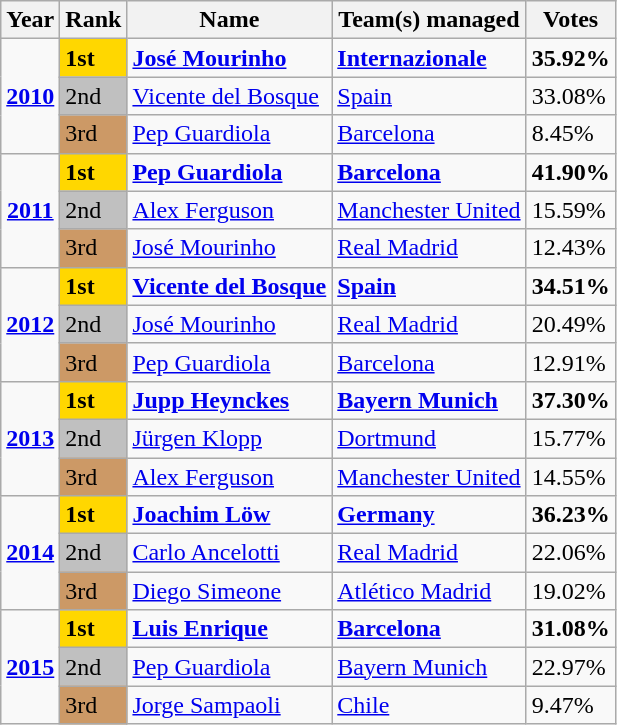<table class="wikitable">
<tr>
<th>Year</th>
<th>Rank</th>
<th>Name</th>
<th>Team(s) managed</th>
<th>Votes</th>
</tr>
<tr>
<td rowspan="3" style="text-align:center"><strong><a href='#'>2010</a></strong></td>
<td scope=col style="background-color: gold"><strong>1st</strong></td>
<td> <strong><a href='#'>José Mourinho</a></strong></td>
<td> <strong><a href='#'>Internazionale</a></strong></td>
<td><strong>35.92%</strong></td>
</tr>
<tr>
<td scope=col style="background-color: silver">2nd</td>
<td> <a href='#'>Vicente del Bosque</a></td>
<td> <a href='#'>Spain</a></td>
<td>33.08%</td>
</tr>
<tr>
<td scope=col style="background-color: #cc9966">3rd</td>
<td> <a href='#'>Pep Guardiola</a></td>
<td> <a href='#'>Barcelona</a></td>
<td>8.45%</td>
</tr>
<tr>
<td rowspan="3" style="text-align:center"><strong><a href='#'>2011</a></strong></td>
<td scope=col style="background-color: gold"><strong>1st</strong></td>
<td><strong> <a href='#'>Pep Guardiola</a></strong></td>
<td> <strong><a href='#'>Barcelona</a></strong></td>
<td><strong>41.90%</strong></td>
</tr>
<tr>
<td scope=col style="background-color: silver">2nd</td>
<td> <a href='#'>Alex Ferguson</a></td>
<td> <a href='#'>Manchester United</a></td>
<td>15.59%</td>
</tr>
<tr>
<td scope=col style="background-color: #cc9966">3rd</td>
<td> <a href='#'>José Mourinho</a></td>
<td> <a href='#'>Real Madrid</a></td>
<td>12.43%</td>
</tr>
<tr>
<td rowspan="3" style="text-align:center"><strong><a href='#'>2012</a></strong></td>
<td scope=col style="background-color: gold"><strong>1st</strong></td>
<td> <strong><a href='#'>Vicente del Bosque</a></strong></td>
<td> <strong><a href='#'>Spain</a></strong></td>
<td><strong>34.51%</strong></td>
</tr>
<tr>
<td scope=col style="background-color: silver">2nd</td>
<td> <a href='#'>José Mourinho</a></td>
<td> <a href='#'>Real Madrid</a></td>
<td>20.49%</td>
</tr>
<tr>
<td scope=col style="background-color: #cc9966">3rd</td>
<td> <a href='#'>Pep Guardiola</a></td>
<td> <a href='#'>Barcelona</a></td>
<td>12.91%</td>
</tr>
<tr>
<td rowspan="3" style="text-align:center"><strong><a href='#'>2013</a></strong></td>
<td scope=col style="background-color: gold"><strong>1st</strong></td>
<td> <strong><a href='#'>Jupp Heynckes</a></strong></td>
<td> <strong><a href='#'>Bayern Munich</a></strong></td>
<td><strong>37.30%</strong></td>
</tr>
<tr>
<td scope=col style="background-color: silver">2nd</td>
<td> <a href='#'>Jürgen Klopp</a></td>
<td> <a href='#'>Dortmund</a></td>
<td>15.77%</td>
</tr>
<tr>
<td scope=col style="background-color: #cc9966">3rd</td>
<td> <a href='#'>Alex Ferguson</a></td>
<td> <a href='#'>Manchester United</a></td>
<td>14.55%</td>
</tr>
<tr>
<td rowspan="3" style="text-align:center"><strong><a href='#'>2014</a></strong></td>
<td scope=col style="background-color: gold"><strong>1st</strong></td>
<td> <strong><a href='#'>Joachim Löw</a></strong></td>
<td> <strong><a href='#'>Germany</a></strong></td>
<td><strong>36.23%</strong></td>
</tr>
<tr>
<td scope=col style="background-color: silver">2nd</td>
<td> <a href='#'>Carlo Ancelotti</a></td>
<td> <a href='#'>Real Madrid</a></td>
<td>22.06%</td>
</tr>
<tr>
<td scope=col style="background-color: #cc9966">3rd</td>
<td> <a href='#'>Diego Simeone</a></td>
<td> <a href='#'>Atlético Madrid</a></td>
<td>19.02%</td>
</tr>
<tr>
<td rowspan="3" style="text-align:center"><strong><a href='#'>2015</a></strong></td>
<td scope=col style="background-color: gold"><strong>1st</strong></td>
<td> <strong><a href='#'>Luis Enrique</a></strong></td>
<td> <strong><a href='#'>Barcelona</a></strong></td>
<td><strong>31.08%</strong></td>
</tr>
<tr>
<td scope=col style="background-color: silver">2nd</td>
<td> <a href='#'>Pep Guardiola</a></td>
<td> <a href='#'>Bayern Munich</a></td>
<td>22.97%</td>
</tr>
<tr>
<td scope=col style="background-color: #cc9966">3rd</td>
<td> <a href='#'>Jorge Sampaoli</a></td>
<td> <a href='#'>Chile</a></td>
<td>9.47%</td>
</tr>
</table>
